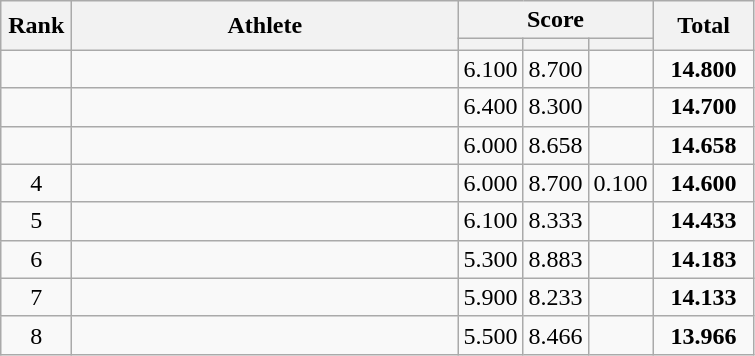<table class=wikitable style="text-align:center">
<tr>
<th width="40" rowspan="2">Rank</th>
<th width="250" rowspan="2">Athlete</th>
<th width="60" colspan="3">Score</th>
<th width="60" rowspan="2">Total</th>
</tr>
<tr>
<th></th>
<th></th>
<th></th>
</tr>
<tr>
<td></td>
<td align="left"></td>
<td>6.100</td>
<td>8.700</td>
<td></td>
<td><strong>14.800</strong></td>
</tr>
<tr>
<td></td>
<td align="left"></td>
<td>6.400</td>
<td>8.300</td>
<td></td>
<td><strong>14.700</strong></td>
</tr>
<tr>
<td></td>
<td align="left"></td>
<td>6.000</td>
<td>8.658</td>
<td></td>
<td><strong>14.658</strong></td>
</tr>
<tr>
<td>4</td>
<td align="left"></td>
<td>6.000</td>
<td>8.700</td>
<td>0.100</td>
<td><strong>14.600</strong></td>
</tr>
<tr>
<td>5</td>
<td align="left"></td>
<td>6.100</td>
<td>8.333</td>
<td></td>
<td><strong>14.433</strong></td>
</tr>
<tr>
<td>6</td>
<td align="left"></td>
<td>5.300</td>
<td>8.883</td>
<td></td>
<td><strong>14.183</strong></td>
</tr>
<tr>
<td>7</td>
<td align="left"></td>
<td>5.900</td>
<td>8.233</td>
<td></td>
<td><strong>14.133</strong></td>
</tr>
<tr>
<td>8</td>
<td align="left"></td>
<td>5.500</td>
<td>8.466</td>
<td></td>
<td><strong>13.966</strong></td>
</tr>
</table>
